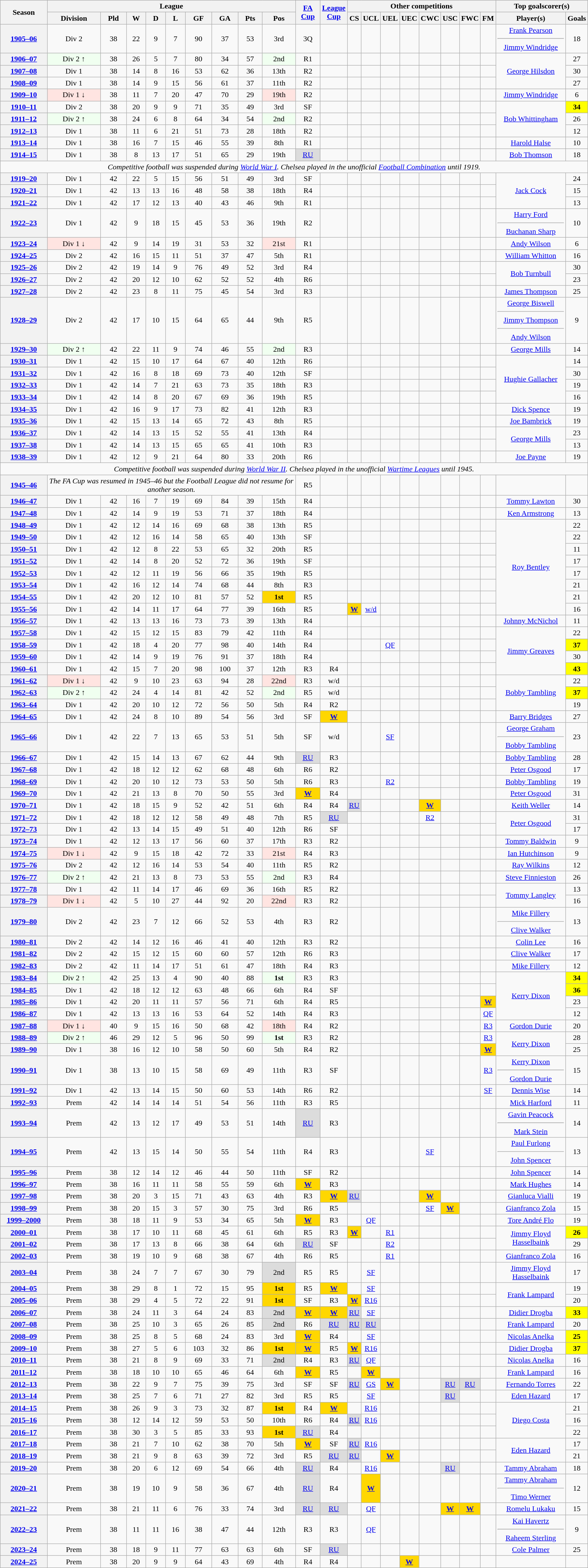<table class="wikitable plainrowheaders sortable" style="text-align: center">
<tr>
<th rowspan=2 width=8% scope=col>Season</th>
<th colspan=9>League</th>
<th rowspan=2><a href='#'>FA Cup</a></th>
<th rowspan=2><a href='#'>League<br>Cup</a></th>
<th colspan=8>Other competitions</th>
<th colspan=2>Top goalscorer(s)</th>
</tr>
<tr>
<th>Division</th>
<th>Pld</th>
<th>W</th>
<th>D</th>
<th>L</th>
<th>GF</th>
<th>GA</th>
<th>Pts</th>
<th>Pos</th>
<th>CS</th>
<th>UCL</th>
<th>UEL</th>
<th>UEC</th>
<th>CWC</th>
<th>USC</th>
<th>FWC</th>
<th>FM</th>
<th>Player(s)</th>
<th>Goals</th>
</tr>
<tr>
<th><a href='#'>1905–06</a></th>
<td>Div 2</td>
<td>38</td>
<td>22</td>
<td>9</td>
<td>7</td>
<td>90</td>
<td>37</td>
<td>53</td>
<td>3rd</td>
<td>3Q</td>
<td></td>
<td></td>
<td></td>
<td></td>
<td></td>
<td></td>
<td></td>
<td></td>
<td></td>
<td><a href='#'>Frank Pearson</a><hr><a href='#'>Jimmy Windridge</a></td>
<td>18</td>
</tr>
<tr>
<th><a href='#'>1906–07</a></th>
<td bgcolor=honeydew>Div 2 ↑</td>
<td>38</td>
<td>26</td>
<td>5</td>
<td>7</td>
<td>80</td>
<td>34</td>
<td>57</td>
<td bgcolor=honeydew>2nd</td>
<td>R1</td>
<td></td>
<td></td>
<td></td>
<td></td>
<td></td>
<td></td>
<td></td>
<td></td>
<td></td>
<td rowspan=3><a href='#'>George Hilsdon</a></td>
<td>27</td>
</tr>
<tr>
<th><a href='#'>1907–08</a></th>
<td>Div 1</td>
<td>38</td>
<td>14</td>
<td>8</td>
<td>16</td>
<td>53</td>
<td>62</td>
<td>36</td>
<td>13th</td>
<td>R2</td>
<td></td>
<td></td>
<td></td>
<td></td>
<td></td>
<td></td>
<td></td>
<td></td>
<td></td>
<td>30</td>
</tr>
<tr>
<th><a href='#'>1908–09</a></th>
<td>Div 1</td>
<td>38</td>
<td>14</td>
<td>9</td>
<td>15</td>
<td>56</td>
<td>61</td>
<td>37</td>
<td>11th</td>
<td>R2</td>
<td></td>
<td></td>
<td></td>
<td></td>
<td></td>
<td></td>
<td></td>
<td></td>
<td></td>
<td>27</td>
</tr>
<tr>
<th><a href='#'>1909–10</a></th>
<td bgcolor=MistyRose>Div 1 ↓</td>
<td>38</td>
<td>11</td>
<td>7</td>
<td>20</td>
<td>47</td>
<td>70</td>
<td>29</td>
<td bgcolor=mistyrose>19th</td>
<td>R2</td>
<td></td>
<td></td>
<td></td>
<td></td>
<td></td>
<td></td>
<td></td>
<td></td>
<td></td>
<td><a href='#'>Jimmy Windridge</a></td>
<td>6</td>
</tr>
<tr>
<th><a href='#'>1910–11</a></th>
<td>Div 2</td>
<td>38</td>
<td>20</td>
<td>9</td>
<td>9</td>
<td>71</td>
<td>35</td>
<td>49</td>
<td>3rd</td>
<td>SF</td>
<td></td>
<td></td>
<td></td>
<td></td>
<td></td>
<td></td>
<td></td>
<td></td>
<td></td>
<td rowspan=3><a href='#'>Bob Whittingham</a></td>
<td bgcolor=Yellow><strong>34</strong></td>
</tr>
<tr>
<th><a href='#'>1911–12</a></th>
<td bgcolor=honeydew>Div 2 ↑</td>
<td>38</td>
<td>24</td>
<td>6</td>
<td>8</td>
<td>64</td>
<td>34</td>
<td>54</td>
<td bgcolor=honeydew>2nd</td>
<td>R2</td>
<td></td>
<td></td>
<td></td>
<td></td>
<td></td>
<td></td>
<td></td>
<td></td>
<td></td>
<td>26</td>
</tr>
<tr>
<th><a href='#'>1912–13</a></th>
<td>Div 1</td>
<td>38</td>
<td>11</td>
<td>6</td>
<td>21</td>
<td>51</td>
<td>73</td>
<td>28</td>
<td>18th</td>
<td>R2</td>
<td></td>
<td></td>
<td></td>
<td></td>
<td></td>
<td></td>
<td></td>
<td></td>
<td></td>
<td>12</td>
</tr>
<tr>
<th><a href='#'>1913–14</a></th>
<td>Div 1</td>
<td>38</td>
<td>16</td>
<td>7</td>
<td>15</td>
<td>46</td>
<td>55</td>
<td>39</td>
<td>8th</td>
<td>R1</td>
<td></td>
<td></td>
<td></td>
<td></td>
<td></td>
<td></td>
<td></td>
<td></td>
<td></td>
<td><a href='#'>Harold Halse</a></td>
<td>10</td>
</tr>
<tr>
<th><a href='#'>1914–15</a></th>
<td>Div 1</td>
<td>38</td>
<td>8</td>
<td>13</td>
<td>17</td>
<td>51</td>
<td>65</td>
<td>29</td>
<td>19th</td>
<td bgcolor=DCDCDC><a href='#'>RU</a></td>
<td></td>
<td></td>
<td></td>
<td></td>
<td></td>
<td></td>
<td></td>
<td></td>
<td></td>
<td><a href='#'>Bob Thomson</a></td>
<td>18</td>
</tr>
<tr>
<td colspan="22" align="center"><em>Competitive football was suspended during <a href='#'>World War I</a>. Chelsea played in the unofficial <a href='#'>Football Combination</a> until 1919.</em></td>
</tr>
<tr>
<th><a href='#'>1919–20</a></th>
<td>Div 1</td>
<td>42</td>
<td>22</td>
<td>5</td>
<td>15</td>
<td>56</td>
<td>51</td>
<td>49</td>
<td>3rd</td>
<td>SF</td>
<td></td>
<td></td>
<td></td>
<td></td>
<td></td>
<td></td>
<td></td>
<td></td>
<td></td>
<td rowspan=3><a href='#'>Jack Cock</a></td>
<td>24</td>
</tr>
<tr>
<th><a href='#'>1920–21</a></th>
<td>Div 1</td>
<td>42</td>
<td>13</td>
<td>13</td>
<td>16</td>
<td>48</td>
<td>58</td>
<td>38</td>
<td>18th</td>
<td>R4</td>
<td></td>
<td></td>
<td></td>
<td></td>
<td></td>
<td></td>
<td></td>
<td></td>
<td></td>
<td>15</td>
</tr>
<tr>
<th><a href='#'>1921–22</a></th>
<td>Div 1</td>
<td>42</td>
<td>17</td>
<td>12</td>
<td>13</td>
<td>40</td>
<td>43</td>
<td>46</td>
<td>9th</td>
<td>R1</td>
<td></td>
<td></td>
<td></td>
<td></td>
<td></td>
<td></td>
<td></td>
<td></td>
<td></td>
<td>13</td>
</tr>
<tr>
<th><a href='#'>1922–23</a></th>
<td>Div 1</td>
<td>42</td>
<td>9</td>
<td>18</td>
<td>15</td>
<td>45</td>
<td>53</td>
<td>36</td>
<td>19th</td>
<td>R2</td>
<td></td>
<td></td>
<td></td>
<td></td>
<td></td>
<td></td>
<td></td>
<td></td>
<td></td>
<td><a href='#'>Harry Ford</a><hr><a href='#'>Buchanan Sharp</a></td>
<td>10</td>
</tr>
<tr>
<th><a href='#'>1923–24</a></th>
<td bgcolor=MistyRose>Div 1 ↓</td>
<td>42</td>
<td>9</td>
<td>14</td>
<td>19</td>
<td>31</td>
<td>53</td>
<td>32</td>
<td bgcolor=mistyrose>21st</td>
<td>R1</td>
<td></td>
<td></td>
<td></td>
<td></td>
<td></td>
<td></td>
<td></td>
<td></td>
<td></td>
<td><a href='#'>Andy Wilson</a></td>
<td>6</td>
</tr>
<tr>
<th><a href='#'>1924–25</a></th>
<td>Div 2</td>
<td>42</td>
<td>16</td>
<td>15</td>
<td>11</td>
<td>51</td>
<td>37</td>
<td>47</td>
<td>5th</td>
<td>R1</td>
<td></td>
<td></td>
<td></td>
<td></td>
<td></td>
<td></td>
<td></td>
<td></td>
<td></td>
<td><a href='#'>William Whitton</a></td>
<td>16</td>
</tr>
<tr>
<th><a href='#'>1925–26</a></th>
<td>Div 2</td>
<td>42</td>
<td>19</td>
<td>14</td>
<td>9</td>
<td>76</td>
<td>49</td>
<td>52</td>
<td>3rd</td>
<td>R4</td>
<td></td>
<td></td>
<td></td>
<td></td>
<td></td>
<td></td>
<td></td>
<td></td>
<td></td>
<td rowspan=2><a href='#'>Bob Turnbull</a></td>
<td>30</td>
</tr>
<tr>
<th><a href='#'>1926–27</a></th>
<td>Div 2</td>
<td>42</td>
<td>20</td>
<td>12</td>
<td>10</td>
<td>62</td>
<td>52</td>
<td>52</td>
<td>4th</td>
<td>R6</td>
<td></td>
<td></td>
<td></td>
<td></td>
<td></td>
<td></td>
<td></td>
<td></td>
<td></td>
<td>23</td>
</tr>
<tr>
<th><a href='#'>1927–28</a></th>
<td>Div 2</td>
<td>42</td>
<td>23</td>
<td>8</td>
<td>11</td>
<td>75</td>
<td>45</td>
<td>54</td>
<td>3rd</td>
<td>R3</td>
<td></td>
<td></td>
<td></td>
<td></td>
<td></td>
<td></td>
<td></td>
<td></td>
<td></td>
<td><a href='#'>James Thompson</a></td>
<td>25</td>
</tr>
<tr>
<th><a href='#'>1928–29</a></th>
<td>Div 2</td>
<td>42</td>
<td>17</td>
<td>10</td>
<td>15</td>
<td>64</td>
<td>65</td>
<td>44</td>
<td>9th</td>
<td>R5</td>
<td></td>
<td></td>
<td></td>
<td></td>
<td></td>
<td></td>
<td></td>
<td></td>
<td></td>
<td><a href='#'>George Biswell</a><hr><a href='#'>Jimmy Thompson</a><hr><a href='#'>Andy Wilson</a></td>
<td>9</td>
</tr>
<tr>
<th><a href='#'>1929–30</a></th>
<td bgcolor=honeydew>Div 2 ↑</td>
<td>42</td>
<td>22</td>
<td>11</td>
<td>9</td>
<td>74</td>
<td>46</td>
<td>55</td>
<td bgcolor=honeydew>2nd</td>
<td>R3</td>
<td></td>
<td></td>
<td></td>
<td></td>
<td></td>
<td></td>
<td></td>
<td></td>
<td></td>
<td><a href='#'>George Mills</a></td>
<td>14</td>
</tr>
<tr>
<th><a href='#'>1930–31</a></th>
<td>Div 1</td>
<td>42</td>
<td>15</td>
<td>10</td>
<td>17</td>
<td>64</td>
<td>67</td>
<td>40</td>
<td>12th</td>
<td>R6</td>
<td></td>
<td></td>
<td></td>
<td></td>
<td></td>
<td></td>
<td></td>
<td></td>
<td></td>
<td rowspan=4><a href='#'>Hughie Gallacher</a></td>
<td>14</td>
</tr>
<tr>
<th><a href='#'>1931–32</a></th>
<td>Div 1</td>
<td>42</td>
<td>16</td>
<td>8</td>
<td>18</td>
<td>69</td>
<td>73</td>
<td>40</td>
<td>12th</td>
<td>SF</td>
<td></td>
<td></td>
<td></td>
<td></td>
<td></td>
<td></td>
<td></td>
<td></td>
<td></td>
<td>30</td>
</tr>
<tr>
<th><a href='#'>1932–33</a></th>
<td>Div 1</td>
<td>42</td>
<td>14</td>
<td>7</td>
<td>21</td>
<td>63</td>
<td>73</td>
<td>35</td>
<td>18th</td>
<td>R3</td>
<td></td>
<td></td>
<td></td>
<td></td>
<td></td>
<td></td>
<td></td>
<td></td>
<td></td>
<td>19</td>
</tr>
<tr>
<th><a href='#'>1933–34</a></th>
<td>Div 1</td>
<td>42</td>
<td>14</td>
<td>8</td>
<td>20</td>
<td>67</td>
<td>69</td>
<td>36</td>
<td>19th</td>
<td>R5</td>
<td></td>
<td></td>
<td></td>
<td></td>
<td></td>
<td></td>
<td></td>
<td></td>
<td></td>
<td>16</td>
</tr>
<tr>
<th><a href='#'>1934–35</a></th>
<td>Div 1</td>
<td>42</td>
<td>16</td>
<td>9</td>
<td>17</td>
<td>73</td>
<td>82</td>
<td>41</td>
<td>12th</td>
<td>R3</td>
<td></td>
<td></td>
<td></td>
<td></td>
<td></td>
<td></td>
<td></td>
<td></td>
<td></td>
<td><a href='#'>Dick Spence</a></td>
<td>19</td>
</tr>
<tr>
<th><a href='#'>1935–36</a></th>
<td>Div 1</td>
<td>42</td>
<td>15</td>
<td>13</td>
<td>14</td>
<td>65</td>
<td>72</td>
<td>43</td>
<td>8th</td>
<td>R5</td>
<td></td>
<td></td>
<td></td>
<td></td>
<td></td>
<td></td>
<td></td>
<td></td>
<td></td>
<td><a href='#'>Joe Bambrick</a></td>
<td>19</td>
</tr>
<tr>
<th><a href='#'>1936–37</a></th>
<td>Div 1</td>
<td>42</td>
<td>14</td>
<td>13</td>
<td>15</td>
<td>52</td>
<td>55</td>
<td>41</td>
<td>13th</td>
<td>R4</td>
<td></td>
<td></td>
<td></td>
<td></td>
<td></td>
<td></td>
<td></td>
<td></td>
<td></td>
<td rowspan=2><a href='#'>George Mills</a></td>
<td>23</td>
</tr>
<tr>
<th><a href='#'>1937–38</a></th>
<td>Div 1</td>
<td>42</td>
<td>14</td>
<td>13</td>
<td>15</td>
<td>65</td>
<td>65</td>
<td>41</td>
<td>10th</td>
<td>R3</td>
<td></td>
<td></td>
<td></td>
<td></td>
<td></td>
<td></td>
<td></td>
<td></td>
<td></td>
<td>13</td>
</tr>
<tr>
<th><a href='#'>1938–39</a></th>
<td>Div 1</td>
<td>42</td>
<td>12</td>
<td>9</td>
<td>21</td>
<td>64</td>
<td>80</td>
<td>33</td>
<td>20th</td>
<td>R6</td>
<td></td>
<td></td>
<td></td>
<td></td>
<td></td>
<td></td>
<td></td>
<td></td>
<td></td>
<td><a href='#'>Joe Payne</a></td>
<td>19</td>
</tr>
<tr>
<td colspan="22"><em>Competitive football was suspended during <a href='#'>World War II</a>. Chelsea played in the unofficial <a href='#'>Wartime Leagues</a> until 1945.</em></td>
</tr>
<tr>
<th><a href='#'>1945–46</a></th>
<td colspan="9"><em>The FA Cup was resumed in 1945–46 but the Football League did not resume for another season.</em></td>
<td>R5</td>
<td></td>
<td></td>
<td></td>
<td></td>
<td></td>
<td></td>
<td></td>
<td></td>
<td></td>
<td></td>
</tr>
<tr>
<th><a href='#'>1946–47</a></th>
<td>Div 1</td>
<td>42</td>
<td>16</td>
<td>7</td>
<td>19</td>
<td>69</td>
<td>84</td>
<td>39</td>
<td>15th</td>
<td>R4</td>
<td></td>
<td></td>
<td></td>
<td></td>
<td></td>
<td></td>
<td></td>
<td></td>
<td></td>
<td><a href='#'>Tommy Lawton</a></td>
<td>30</td>
</tr>
<tr>
<th><a href='#'>1947–48</a></th>
<td>Div 1</td>
<td>42</td>
<td>14</td>
<td>9</td>
<td>19</td>
<td>53</td>
<td>71</td>
<td>37</td>
<td>18th</td>
<td>R4</td>
<td></td>
<td></td>
<td></td>
<td></td>
<td></td>
<td></td>
<td></td>
<td></td>
<td></td>
<td><a href='#'>Ken Armstrong</a></td>
<td>13</td>
</tr>
<tr>
<th><a href='#'>1948–49</a></th>
<td>Div 1</td>
<td>42</td>
<td>12</td>
<td>14</td>
<td>16</td>
<td>69</td>
<td>68</td>
<td>38</td>
<td>13th</td>
<td>R5</td>
<td></td>
<td></td>
<td></td>
<td></td>
<td></td>
<td></td>
<td></td>
<td></td>
<td></td>
<td rowspan=8><a href='#'>Roy Bentley</a></td>
<td>22</td>
</tr>
<tr>
<th><a href='#'>1949–50</a></th>
<td>Div 1</td>
<td>42</td>
<td>12</td>
<td>16</td>
<td>14</td>
<td>58</td>
<td>65</td>
<td>40</td>
<td>13th</td>
<td>SF</td>
<td></td>
<td></td>
<td></td>
<td></td>
<td></td>
<td></td>
<td></td>
<td></td>
<td></td>
<td>22</td>
</tr>
<tr>
<th><a href='#'>1950–51</a></th>
<td>Div 1</td>
<td>42</td>
<td>12</td>
<td>8</td>
<td>22</td>
<td>53</td>
<td>65</td>
<td>32</td>
<td>20th</td>
<td>R5</td>
<td></td>
<td></td>
<td></td>
<td></td>
<td></td>
<td></td>
<td></td>
<td></td>
<td></td>
<td>11</td>
</tr>
<tr>
<th><a href='#'>1951–52</a></th>
<td>Div 1</td>
<td>42</td>
<td>14</td>
<td>8</td>
<td>20</td>
<td>52</td>
<td>72</td>
<td>36</td>
<td>19th</td>
<td>SF</td>
<td></td>
<td></td>
<td></td>
<td></td>
<td></td>
<td></td>
<td></td>
<td></td>
<td></td>
<td>17</td>
</tr>
<tr>
<th><a href='#'>1952–53</a></th>
<td>Div 1</td>
<td>42</td>
<td>12</td>
<td>11</td>
<td>19</td>
<td>56</td>
<td>66</td>
<td>35</td>
<td>19th</td>
<td>R5</td>
<td></td>
<td></td>
<td></td>
<td></td>
<td></td>
<td></td>
<td></td>
<td></td>
<td></td>
<td>17</td>
</tr>
<tr>
<th><a href='#'>1953–54</a></th>
<td>Div 1</td>
<td>42</td>
<td>16</td>
<td>12</td>
<td>14</td>
<td>74</td>
<td>68</td>
<td>44</td>
<td>8th</td>
<td>R3</td>
<td></td>
<td></td>
<td></td>
<td></td>
<td></td>
<td></td>
<td></td>
<td></td>
<td></td>
<td>21</td>
</tr>
<tr>
<th><a href='#'>1954–55</a></th>
<td>Div 1</td>
<td>42</td>
<td>20</td>
<td>12</td>
<td>10</td>
<td>81</td>
<td>57</td>
<td>52</td>
<td bgcolor=Gold><strong>1st</strong></td>
<td>R5</td>
<td></td>
<td></td>
<td></td>
<td></td>
<td></td>
<td></td>
<td></td>
<td></td>
<td></td>
<td>21</td>
</tr>
<tr>
<th><a href='#'>1955–56</a></th>
<td>Div 1</td>
<td>42</td>
<td>14</td>
<td>11</td>
<td>17</td>
<td>64</td>
<td>77</td>
<td>39</td>
<td>16th</td>
<td>R5</td>
<td></td>
<td bgcolor=Gold><strong><a href='#'>W</a></strong></td>
<td><a href='#'>w/d</a></td>
<td></td>
<td></td>
<td></td>
<td></td>
<td></td>
<td></td>
<td>16</td>
</tr>
<tr>
<th><a href='#'>1956–57</a></th>
<td>Div 1</td>
<td>42</td>
<td>13</td>
<td>13</td>
<td>16</td>
<td>73</td>
<td>73</td>
<td>39</td>
<td>13th</td>
<td>R4</td>
<td></td>
<td></td>
<td></td>
<td></td>
<td></td>
<td></td>
<td></td>
<td></td>
<td></td>
<td><a href='#'>Johnny McNichol</a></td>
<td>11</td>
</tr>
<tr>
<th><a href='#'>1957–58</a></th>
<td>Div 1</td>
<td>42</td>
<td>15</td>
<td>12</td>
<td>15</td>
<td>83</td>
<td>79</td>
<td>42</td>
<td>11th</td>
<td>R4</td>
<td></td>
<td></td>
<td></td>
<td></td>
<td></td>
<td></td>
<td></td>
<td></td>
<td></td>
<td rowspan=4><a href='#'>Jimmy Greaves</a></td>
<td>22</td>
</tr>
<tr>
<th><a href='#'>1958–59</a></th>
<td>Div 1</td>
<td>42</td>
<td>18</td>
<td>4</td>
<td>20</td>
<td>77</td>
<td>98</td>
<td>40</td>
<td>14th</td>
<td>R4</td>
<td></td>
<td></td>
<td></td>
<td><a href='#'>QF</a></td>
<td></td>
<td></td>
<td></td>
<td></td>
<td></td>
<td bgcolor=Yellow><strong>37</strong></td>
</tr>
<tr>
<th><a href='#'>1959–60</a></th>
<td>Div 1</td>
<td>42</td>
<td>14</td>
<td>9</td>
<td>19</td>
<td>76</td>
<td>91</td>
<td>37</td>
<td>18th</td>
<td>R4</td>
<td></td>
<td></td>
<td></td>
<td></td>
<td></td>
<td></td>
<td></td>
<td></td>
<td></td>
<td>30</td>
</tr>
<tr>
<th><a href='#'>1960–61</a></th>
<td>Div 1</td>
<td>42</td>
<td>15</td>
<td>7</td>
<td>20</td>
<td>98</td>
<td>100</td>
<td>37</td>
<td>12th</td>
<td>R3</td>
<td>R4</td>
<td></td>
<td></td>
<td></td>
<td></td>
<td></td>
<td></td>
<td></td>
<td></td>
<td bgcolor=Yellow><strong>43</strong></td>
</tr>
<tr>
<th><a href='#'>1961–62</a></th>
<td bgcolor=MistyRose>Div 1 ↓</td>
<td>42</td>
<td>9</td>
<td>10</td>
<td>23</td>
<td>63</td>
<td>94</td>
<td>28</td>
<td bgcolor=mistyrose>22nd</td>
<td>R3</td>
<td>w/d</td>
<td></td>
<td></td>
<td></td>
<td></td>
<td></td>
<td></td>
<td></td>
<td></td>
<td rowspan=3><a href='#'>Bobby Tambling</a></td>
<td>22</td>
</tr>
<tr>
<th><a href='#'>1962–63</a></th>
<td bgcolor=honeydew>Div 2 ↑</td>
<td>42</td>
<td>24</td>
<td>4</td>
<td>14</td>
<td>81</td>
<td>42</td>
<td>52</td>
<td bgcolor=honeydew>2nd</td>
<td>R5</td>
<td>w/d</td>
<td></td>
<td></td>
<td></td>
<td></td>
<td></td>
<td></td>
<td></td>
<td></td>
<td bgcolor=Yellow><strong>37</strong></td>
</tr>
<tr>
<th><a href='#'>1963–64</a></th>
<td>Div 1</td>
<td>42</td>
<td>20</td>
<td>10</td>
<td>12</td>
<td>72</td>
<td>56</td>
<td>50</td>
<td>5th</td>
<td>R4</td>
<td>R2</td>
<td></td>
<td></td>
<td></td>
<td></td>
<td></td>
<td></td>
<td></td>
<td></td>
<td>19</td>
</tr>
<tr>
<th><a href='#'>1964–65</a></th>
<td>Div 1</td>
<td>42</td>
<td>24</td>
<td>8</td>
<td>10</td>
<td>89</td>
<td>54</td>
<td>56</td>
<td>3rd</td>
<td>SF</td>
<td bgcolor=gold><strong><a href='#'>W</a></strong></td>
<td></td>
<td></td>
<td></td>
<td></td>
<td></td>
<td></td>
<td></td>
<td></td>
<td><a href='#'>Barry Bridges</a></td>
<td>27</td>
</tr>
<tr>
<th><a href='#'>1965–66</a></th>
<td>Div 1</td>
<td>42</td>
<td>22</td>
<td>7</td>
<td>13</td>
<td>65</td>
<td>53</td>
<td>51</td>
<td>5th</td>
<td>SF</td>
<td>w/d</td>
<td></td>
<td></td>
<td><a href='#'>SF</a></td>
<td></td>
<td></td>
<td></td>
<td></td>
<td></td>
<td><a href='#'>George Graham</a><hr><a href='#'>Bobby Tambling</a></td>
<td>23</td>
</tr>
<tr>
<th><a href='#'>1966–67</a></th>
<td>Div 1</td>
<td>42</td>
<td>15</td>
<td>14</td>
<td>13</td>
<td>67</td>
<td>62</td>
<td>44</td>
<td>9th</td>
<td bgcolor=DCDCDC><a href='#'>RU</a></td>
<td>R3</td>
<td></td>
<td></td>
<td></td>
<td></td>
<td></td>
<td></td>
<td></td>
<td></td>
<td><a href='#'>Bobby Tambling</a></td>
<td>28</td>
</tr>
<tr>
<th><a href='#'>1967–68</a></th>
<td>Div 1</td>
<td>42</td>
<td>18</td>
<td>12</td>
<td>12</td>
<td>62</td>
<td>68</td>
<td>48</td>
<td>6th</td>
<td>R6</td>
<td>R2</td>
<td></td>
<td></td>
<td></td>
<td></td>
<td></td>
<td></td>
<td></td>
<td></td>
<td><a href='#'>Peter Osgood</a></td>
<td>17</td>
</tr>
<tr>
<th><a href='#'>1968–69</a></th>
<td>Div 1</td>
<td>42</td>
<td>20</td>
<td>10</td>
<td>12</td>
<td>73</td>
<td>53</td>
<td>50</td>
<td>5th</td>
<td>R6</td>
<td>R3</td>
<td></td>
<td></td>
<td><a href='#'>R2</a></td>
<td></td>
<td></td>
<td></td>
<td></td>
<td></td>
<td><a href='#'>Bobby Tambling</a></td>
<td>19</td>
</tr>
<tr>
<th><a href='#'>1969–70</a></th>
<td>Div 1</td>
<td>42</td>
<td>21</td>
<td>13</td>
<td>8</td>
<td>70</td>
<td>50</td>
<td>55</td>
<td>3rd</td>
<td bgcolor=gold><strong><a href='#'>W</a></strong></td>
<td>R4</td>
<td></td>
<td></td>
<td></td>
<td></td>
<td></td>
<td></td>
<td></td>
<td></td>
<td><a href='#'>Peter Osgood</a></td>
<td>31</td>
</tr>
<tr>
<th><a href='#'>1970–71</a></th>
<td>Div 1</td>
<td>42</td>
<td>18</td>
<td>15</td>
<td>9</td>
<td>52</td>
<td>42</td>
<td>51</td>
<td>6th</td>
<td>R4</td>
<td>R4</td>
<td bgcolor=DCDCDC><a href='#'>RU</a></td>
<td></td>
<td></td>
<td></td>
<td bgcolor=Gold><strong><a href='#'>W</a></strong></td>
<td></td>
<td></td>
<td></td>
<td><a href='#'>Keith Weller</a></td>
<td>14</td>
</tr>
<tr>
<th><a href='#'>1971–72</a></th>
<td>Div 1</td>
<td>42</td>
<td>18</td>
<td>12</td>
<td>12</td>
<td>58</td>
<td>49</td>
<td>48</td>
<td>7th</td>
<td>R5</td>
<td bgcolor=DCDCDC><a href='#'>RU</a></td>
<td></td>
<td></td>
<td></td>
<td></td>
<td><a href='#'>R2</a></td>
<td></td>
<td></td>
<td></td>
<td rowspan=2><a href='#'>Peter Osgood</a></td>
<td>31</td>
</tr>
<tr>
<th><a href='#'>1972–73</a></th>
<td>Div 1</td>
<td>42</td>
<td>13</td>
<td>14</td>
<td>15</td>
<td>49</td>
<td>51</td>
<td>40</td>
<td>12th</td>
<td>R6</td>
<td>SF</td>
<td></td>
<td></td>
<td></td>
<td></td>
<td></td>
<td></td>
<td></td>
<td></td>
<td>17</td>
</tr>
<tr>
<th><a href='#'>1973–74</a></th>
<td>Div 1</td>
<td>42</td>
<td>12</td>
<td>13</td>
<td>17</td>
<td>56</td>
<td>60</td>
<td>37</td>
<td>17th</td>
<td>R3</td>
<td>R2</td>
<td></td>
<td></td>
<td></td>
<td></td>
<td></td>
<td></td>
<td></td>
<td></td>
<td><a href='#'>Tommy Baldwin</a></td>
<td>9</td>
</tr>
<tr>
<th><a href='#'>1974–75</a></th>
<td bgcolor=MistyRose>Div 1 ↓</td>
<td>42</td>
<td>9</td>
<td>15</td>
<td>18</td>
<td>42</td>
<td>72</td>
<td>33</td>
<td bgcolor=mistyrose>21st</td>
<td>R4</td>
<td>R3</td>
<td></td>
<td></td>
<td></td>
<td></td>
<td></td>
<td></td>
<td></td>
<td></td>
<td><a href='#'>Ian Hutchinson</a></td>
<td>9</td>
</tr>
<tr>
<th><a href='#'>1975–76</a></th>
<td>Div 2</td>
<td>42</td>
<td>12</td>
<td>16</td>
<td>14</td>
<td>53</td>
<td>54</td>
<td>40</td>
<td>11th</td>
<td>R5</td>
<td>R2</td>
<td></td>
<td></td>
<td></td>
<td></td>
<td></td>
<td></td>
<td></td>
<td></td>
<td><a href='#'>Ray Wilkins</a></td>
<td>12</td>
</tr>
<tr>
<th><a href='#'>1976–77</a></th>
<td bgcolor=honeydew>Div 2 ↑</td>
<td>42</td>
<td>21</td>
<td>13</td>
<td>8</td>
<td>73</td>
<td>53</td>
<td>55</td>
<td bgcolor=honeydew>2nd</td>
<td>R3</td>
<td>R4</td>
<td></td>
<td></td>
<td></td>
<td></td>
<td></td>
<td></td>
<td></td>
<td></td>
<td><a href='#'>Steve Finnieston</a></td>
<td>26</td>
</tr>
<tr>
<th><a href='#'>1977–78</a></th>
<td>Div 1</td>
<td>42</td>
<td>11</td>
<td>14</td>
<td>17</td>
<td>46</td>
<td>69</td>
<td>36</td>
<td>16th</td>
<td>R5</td>
<td>R2</td>
<td></td>
<td></td>
<td></td>
<td></td>
<td></td>
<td></td>
<td></td>
<td></td>
<td rowspan=2><a href='#'>Tommy Langley</a></td>
<td>13</td>
</tr>
<tr>
<th><a href='#'>1978–79</a></th>
<td bgcolor=mistyrose>Div 1 ↓</td>
<td>42</td>
<td>5</td>
<td>10</td>
<td>27</td>
<td>44</td>
<td>92</td>
<td>20</td>
<td bgcolor=mistyrose>22nd</td>
<td>R3</td>
<td>R2</td>
<td></td>
<td></td>
<td></td>
<td></td>
<td></td>
<td></td>
<td></td>
<td></td>
<td>16</td>
</tr>
<tr>
<th><a href='#'>1979–80</a></th>
<td>Div 2</td>
<td>42</td>
<td>23</td>
<td>7</td>
<td>12</td>
<td>66</td>
<td>52</td>
<td>53</td>
<td>4th</td>
<td>R3</td>
<td>R2</td>
<td></td>
<td></td>
<td></td>
<td></td>
<td></td>
<td></td>
<td></td>
<td></td>
<td><a href='#'>Mike Fillery</a><hr><a href='#'>Clive Walker</a></td>
<td>13</td>
</tr>
<tr>
<th><a href='#'>1980–81</a></th>
<td>Div 2</td>
<td>42</td>
<td>14</td>
<td>12</td>
<td>16</td>
<td>46</td>
<td>41</td>
<td>40</td>
<td>12th</td>
<td>R3</td>
<td>R2</td>
<td></td>
<td></td>
<td></td>
<td></td>
<td></td>
<td></td>
<td></td>
<td></td>
<td><a href='#'>Colin Lee</a></td>
<td>16</td>
</tr>
<tr>
<th><a href='#'>1981–82</a></th>
<td>Div 2</td>
<td>42</td>
<td>15</td>
<td>12</td>
<td>15</td>
<td>60</td>
<td>60</td>
<td>57</td>
<td>12th</td>
<td>R6</td>
<td>R3</td>
<td></td>
<td></td>
<td></td>
<td></td>
<td></td>
<td></td>
<td></td>
<td></td>
<td><a href='#'>Clive Walker</a></td>
<td>17</td>
</tr>
<tr>
<th><a href='#'>1982–83</a></th>
<td>Div 2</td>
<td>42</td>
<td>11</td>
<td>14</td>
<td>17</td>
<td>51</td>
<td>61</td>
<td>47</td>
<td>18th</td>
<td>R4</td>
<td>R3</td>
<td></td>
<td></td>
<td></td>
<td></td>
<td></td>
<td></td>
<td></td>
<td></td>
<td><a href='#'>Mike Fillery</a></td>
<td>12</td>
</tr>
<tr>
<th><a href='#'>1983–84</a></th>
<td bgcolor=honeydew>Div 2 ↑</td>
<td>42</td>
<td>25</td>
<td>13</td>
<td>4</td>
<td>90</td>
<td>40</td>
<td>88</td>
<td bgcolor=honeydew><strong>1st</strong></td>
<td>R3</td>
<td>R3</td>
<td></td>
<td></td>
<td></td>
<td></td>
<td></td>
<td></td>
<td></td>
<td></td>
<td rowspan=4><a href='#'>Kerry Dixon</a></td>
<td bgcolor=Yellow><strong>34</strong></td>
</tr>
<tr>
<th><a href='#'>1984–85</a></th>
<td>Div 1</td>
<td>42</td>
<td>18</td>
<td>12</td>
<td>12</td>
<td>63</td>
<td>48</td>
<td>66</td>
<td>6th</td>
<td>R4</td>
<td>SF</td>
<td></td>
<td></td>
<td></td>
<td></td>
<td></td>
<td></td>
<td></td>
<td></td>
<td bgcolor=Yellow><strong>36</strong></td>
</tr>
<tr>
<th><a href='#'>1985–86</a></th>
<td>Div 1</td>
<td>42</td>
<td>20</td>
<td>11</td>
<td>11</td>
<td>57</td>
<td>56</td>
<td>71</td>
<td>6th</td>
<td>R4</td>
<td>R5</td>
<td></td>
<td></td>
<td></td>
<td></td>
<td></td>
<td></td>
<td></td>
<td bgcolor=Gold><strong><a href='#'>W</a></strong></td>
<td>23</td>
</tr>
<tr>
<th><a href='#'>1986–87</a></th>
<td>Div 1</td>
<td>42</td>
<td>13</td>
<td>13</td>
<td>16</td>
<td>53</td>
<td>64</td>
<td>52</td>
<td>14th</td>
<td>R4</td>
<td>R3</td>
<td></td>
<td></td>
<td></td>
<td></td>
<td></td>
<td></td>
<td></td>
<td><a href='#'>QF</a></td>
<td>12</td>
</tr>
<tr>
<th><a href='#'>1987–88</a></th>
<td bgcolor=MistyRose>Div 1 ↓</td>
<td>40</td>
<td>9</td>
<td>15</td>
<td>16</td>
<td>50</td>
<td>68</td>
<td>42</td>
<td bgcolor=mistyrose>18th</td>
<td>R4</td>
<td>R2</td>
<td></td>
<td></td>
<td></td>
<td></td>
<td></td>
<td></td>
<td></td>
<td><a href='#'>R3</a></td>
<td><a href='#'>Gordon Durie</a></td>
<td>20</td>
</tr>
<tr>
<th><a href='#'>1988–89</a></th>
<td bgcolor=honeydew>Div 2 ↑</td>
<td>46</td>
<td>29</td>
<td>12</td>
<td>5</td>
<td>96</td>
<td>50</td>
<td>99</td>
<td bgcolor=honeydew><strong>1st</strong></td>
<td>R3</td>
<td>R2</td>
<td></td>
<td></td>
<td></td>
<td></td>
<td></td>
<td></td>
<td></td>
<td><a href='#'>R3</a></td>
<td rowspan=2><a href='#'>Kerry Dixon</a></td>
<td>28</td>
</tr>
<tr>
<th><a href='#'>1989–90</a></th>
<td>Div 1</td>
<td>38</td>
<td>16</td>
<td>12</td>
<td>10</td>
<td>58</td>
<td>50</td>
<td>60</td>
<td>5th</td>
<td>R4</td>
<td>R2</td>
<td></td>
<td></td>
<td></td>
<td></td>
<td></td>
<td></td>
<td></td>
<td bgcolor=Gold><strong><a href='#'>W</a></strong></td>
<td>25</td>
</tr>
<tr>
<th><a href='#'>1990–91</a></th>
<td>Div 1</td>
<td>38</td>
<td>13</td>
<td>10</td>
<td>15</td>
<td>58</td>
<td>69</td>
<td>49</td>
<td>11th</td>
<td>R3</td>
<td>SF</td>
<td></td>
<td></td>
<td></td>
<td></td>
<td></td>
<td></td>
<td></td>
<td><a href='#'>R3</a></td>
<td><a href='#'>Kerry Dixon</a><hr><a href='#'>Gordon Durie</a></td>
<td>15</td>
</tr>
<tr>
<th><a href='#'>1991–92</a></th>
<td>Div 1</td>
<td>42</td>
<td>13</td>
<td>14</td>
<td>15</td>
<td>50</td>
<td>60</td>
<td>53</td>
<td>14th</td>
<td>R6</td>
<td>R2</td>
<td></td>
<td></td>
<td></td>
<td></td>
<td></td>
<td></td>
<td></td>
<td><a href='#'>SF</a></td>
<td><a href='#'>Dennis Wise</a></td>
<td>14</td>
</tr>
<tr>
<th><a href='#'>1992–93</a></th>
<td>Prem</td>
<td>42</td>
<td>14</td>
<td>14</td>
<td>14</td>
<td>51</td>
<td>54</td>
<td>56</td>
<td>11th</td>
<td>R3</td>
<td>R5</td>
<td></td>
<td></td>
<td></td>
<td></td>
<td></td>
<td></td>
<td></td>
<td></td>
<td><a href='#'>Mick Harford</a></td>
<td>11</td>
</tr>
<tr>
<th><a href='#'>1993–94</a></th>
<td>Prem</td>
<td>42</td>
<td>13</td>
<td>12</td>
<td>17</td>
<td>49</td>
<td>53</td>
<td>51</td>
<td>14th</td>
<td bgcolor=DCDCDC><a href='#'>RU</a></td>
<td>R3</td>
<td></td>
<td></td>
<td></td>
<td></td>
<td></td>
<td></td>
<td></td>
<td></td>
<td><a href='#'>Gavin Peacock</a><hr><a href='#'>Mark Stein</a></td>
<td>14</td>
</tr>
<tr>
<th><a href='#'>1994–95</a></th>
<td>Prem</td>
<td>42</td>
<td>13</td>
<td>15</td>
<td>14</td>
<td>50</td>
<td>55</td>
<td>54</td>
<td>11th</td>
<td>R4</td>
<td>R3</td>
<td></td>
<td></td>
<td></td>
<td></td>
<td><a href='#'>SF</a></td>
<td></td>
<td></td>
<td></td>
<td><a href='#'>Paul Furlong</a><hr><a href='#'>John Spencer</a></td>
<td>13</td>
</tr>
<tr>
<th><a href='#'>1995–96</a></th>
<td>Prem</td>
<td>38</td>
<td>12</td>
<td>14</td>
<td>12</td>
<td>46</td>
<td>44</td>
<td>50</td>
<td>11th</td>
<td>SF</td>
<td>R2</td>
<td></td>
<td></td>
<td></td>
<td></td>
<td></td>
<td></td>
<td></td>
<td></td>
<td><a href='#'>John Spencer</a></td>
<td>14</td>
</tr>
<tr>
<th><a href='#'>1996–97</a></th>
<td>Prem</td>
<td>38</td>
<td>16</td>
<td>11</td>
<td>11</td>
<td>58</td>
<td>55</td>
<td>59</td>
<td>6th</td>
<td bgcolor=Gold><strong><a href='#'>W</a></strong></td>
<td>R3</td>
<td></td>
<td></td>
<td></td>
<td></td>
<td></td>
<td></td>
<td></td>
<td></td>
<td><a href='#'>Mark Hughes</a></td>
<td>14</td>
</tr>
<tr>
<th><a href='#'>1997–98</a></th>
<td>Prem</td>
<td>38</td>
<td>20</td>
<td>3</td>
<td>15</td>
<td>71</td>
<td>43</td>
<td>63</td>
<td>4th</td>
<td>R3</td>
<td bgcolor=Gold><strong><a href='#'>W</a></strong></td>
<td bgcolor=DCDCDC><a href='#'>RU</a></td>
<td></td>
<td></td>
<td></td>
<td bgcolor=Gold><strong><a href='#'>W</a></strong></td>
<td></td>
<td></td>
<td></td>
<td><a href='#'>Gianluca Vialli</a></td>
<td>19</td>
</tr>
<tr>
<th><a href='#'>1998–99</a></th>
<td>Prem</td>
<td>38</td>
<td>20</td>
<td>15</td>
<td>3</td>
<td>57</td>
<td>30</td>
<td>75</td>
<td>3rd</td>
<td>R6</td>
<td>R5</td>
<td></td>
<td></td>
<td></td>
<td></td>
<td><a href='#'>SF</a></td>
<td bgcolor=Gold><strong><a href='#'>W</a></strong></td>
<td></td>
<td></td>
<td><a href='#'>Gianfranco Zola</a></td>
<td>15</td>
</tr>
<tr>
<th><a href='#'>1999–2000</a></th>
<td>Prem</td>
<td>38</td>
<td>18</td>
<td>11</td>
<td>9</td>
<td>53</td>
<td>34</td>
<td>65</td>
<td>5th</td>
<td bgcolor=Gold><strong><a href='#'>W</a></strong></td>
<td>R3</td>
<td></td>
<td><a href='#'>QF</a></td>
<td></td>
<td></td>
<td></td>
<td></td>
<td></td>
<td></td>
<td><a href='#'>Tore André Flo</a></td>
<td>19</td>
</tr>
<tr>
<th><a href='#'>2000–01</a></th>
<td>Prem</td>
<td>38</td>
<td>17</td>
<td>10</td>
<td>11</td>
<td>68</td>
<td>45</td>
<td>61</td>
<td>6th</td>
<td>R5</td>
<td>R3</td>
<td bgcolor=Gold><strong><a href='#'>W</a></strong></td>
<td></td>
<td><a href='#'>R1</a></td>
<td></td>
<td></td>
<td></td>
<td></td>
<td></td>
<td rowspan=2><a href='#'>Jimmy Floyd Hasselbaink</a></td>
<td bgcolor=Yellow><strong>26</strong></td>
</tr>
<tr>
<th><a href='#'>2001–02</a></th>
<td>Prem</td>
<td>38</td>
<td>17</td>
<td>13</td>
<td>8</td>
<td>66</td>
<td>38</td>
<td>64</td>
<td>6th</td>
<td bgcolor=DCDCDC><a href='#'>RU</a></td>
<td>SF</td>
<td></td>
<td></td>
<td><a href='#'>R2</a></td>
<td></td>
<td></td>
<td></td>
<td></td>
<td></td>
<td>29</td>
</tr>
<tr>
<th><a href='#'>2002–03</a></th>
<td>Prem</td>
<td>38</td>
<td>19</td>
<td>10</td>
<td>9</td>
<td>68</td>
<td>38</td>
<td>67</td>
<td>4th</td>
<td>R6</td>
<td>R5</td>
<td></td>
<td></td>
<td><a href='#'>R1</a></td>
<td></td>
<td></td>
<td></td>
<td></td>
<td></td>
<td><a href='#'>Gianfranco Zola</a></td>
<td>16</td>
</tr>
<tr>
<th><a href='#'>2003–04</a></th>
<td>Prem</td>
<td>38</td>
<td>24</td>
<td>7</td>
<td>7</td>
<td>67</td>
<td>30</td>
<td>79</td>
<td bgcolor=DCDCDC>2nd</td>
<td>R5</td>
<td>R5</td>
<td></td>
<td><a href='#'>SF</a></td>
<td></td>
<td></td>
<td></td>
<td></td>
<td></td>
<td></td>
<td><a href='#'>Jimmy Floyd Hasselbaink</a></td>
<td>17</td>
</tr>
<tr>
<th><a href='#'>2004–05</a></th>
<td>Prem</td>
<td>38</td>
<td>29</td>
<td>8</td>
<td>1</td>
<td>72</td>
<td>15</td>
<td>95</td>
<td bgcolor=Gold><strong>1st</strong></td>
<td>R5</td>
<td bgcolor=Gold><strong><a href='#'>W</a></strong></td>
<td></td>
<td><a href='#'>SF</a></td>
<td></td>
<td></td>
<td></td>
<td></td>
<td></td>
<td></td>
<td rowspan=2><a href='#'>Frank Lampard</a></td>
<td>19</td>
</tr>
<tr>
<th><a href='#'>2005–06</a></th>
<td>Prem</td>
<td>38</td>
<td>29</td>
<td>4</td>
<td>5</td>
<td>72</td>
<td>22</td>
<td>91</td>
<td bgcolor=Gold><strong>1st</strong></td>
<td>SF</td>
<td>R3</td>
<td bgcolor=Gold><strong><a href='#'>W</a></strong></td>
<td><a href='#'>R16</a></td>
<td></td>
<td></td>
<td></td>
<td></td>
<td></td>
<td></td>
<td>20</td>
</tr>
<tr>
<th><a href='#'>2006–07</a></th>
<td>Prem</td>
<td>38</td>
<td>24</td>
<td>11</td>
<td>3</td>
<td>64</td>
<td>24</td>
<td>83</td>
<td bgcolor=DCDCDC>2nd</td>
<td bgcolor=Gold><strong><a href='#'>W</a></strong></td>
<td bgcolor=Gold><strong><a href='#'>W</a></strong></td>
<td bgcolor=DCDCDC><a href='#'>RU</a></td>
<td><a href='#'>SF</a></td>
<td></td>
<td></td>
<td></td>
<td></td>
<td></td>
<td></td>
<td><a href='#'>Didier Drogba</a></td>
<td bgcolor=Yellow><strong>33</strong></td>
</tr>
<tr>
<th><a href='#'>2007–08</a></th>
<td>Prem</td>
<td>38</td>
<td>25</td>
<td>10</td>
<td>3</td>
<td>65</td>
<td>26</td>
<td>85</td>
<td bgcolor=DCDCDC>2nd</td>
<td>R6</td>
<td bgcolor=DCDCDC><a href='#'>RU</a></td>
<td bgcolor=DCDCDC><a href='#'>RU</a></td>
<td bgcolor=DCDCDC><a href='#'>RU</a></td>
<td></td>
<td></td>
<td></td>
<td></td>
<td></td>
<td></td>
<td><a href='#'>Frank Lampard</a></td>
<td>20</td>
</tr>
<tr>
<th><a href='#'>2008–09</a></th>
<td>Prem</td>
<td>38</td>
<td>25</td>
<td>8</td>
<td>5</td>
<td>68</td>
<td>24</td>
<td>83</td>
<td>3rd</td>
<td bgcolor=Gold><strong><a href='#'>W</a></strong></td>
<td>R4</td>
<td></td>
<td><a href='#'>SF</a></td>
<td></td>
<td></td>
<td></td>
<td></td>
<td></td>
<td></td>
<td><a href='#'>Nicolas Anelka</a></td>
<td bgcolor=Yellow><strong>25</strong></td>
</tr>
<tr>
<th><a href='#'>2009–10</a></th>
<td>Prem</td>
<td>38</td>
<td>27</td>
<td>5</td>
<td>6</td>
<td>103</td>
<td>32</td>
<td>86</td>
<td bgcolor=Gold><strong>1st</strong></td>
<td bgcolor=Gold><strong><a href='#'>W</a></strong></td>
<td>R5</td>
<td bgcolor=Gold><strong><a href='#'>W</a></strong></td>
<td><a href='#'>R16</a></td>
<td></td>
<td></td>
<td></td>
<td></td>
<td></td>
<td></td>
<td><a href='#'>Didier Drogba</a></td>
<td bgcolor=Yellow><strong>37</strong></td>
</tr>
<tr>
<th><a href='#'>2010–11</a></th>
<td>Prem</td>
<td>38</td>
<td>21</td>
<td>8</td>
<td>9</td>
<td>69</td>
<td>33</td>
<td>71</td>
<td bgcolor=DCDCDC>2nd</td>
<td>R4</td>
<td>R3</td>
<td bgcolor=DCDCDC><a href='#'>RU</a></td>
<td><a href='#'>QF</a></td>
<td></td>
<td></td>
<td></td>
<td></td>
<td></td>
<td></td>
<td><a href='#'>Nicolas Anelka</a></td>
<td>16</td>
</tr>
<tr>
<th><a href='#'>2011–12</a></th>
<td>Prem</td>
<td>38</td>
<td>18</td>
<td>10</td>
<td>10</td>
<td>65</td>
<td>46</td>
<td>64</td>
<td>6th</td>
<td bgcolor=Gold><strong><a href='#'>W</a></strong></td>
<td>R5</td>
<td></td>
<td bgcolor=Gold><strong><a href='#'>W</a></strong></td>
<td></td>
<td></td>
<td></td>
<td></td>
<td></td>
<td></td>
<td><a href='#'>Frank Lampard</a></td>
<td>16</td>
</tr>
<tr>
<th><a href='#'>2012–13</a></th>
<td>Prem</td>
<td>38</td>
<td>22</td>
<td>9</td>
<td>7</td>
<td>75</td>
<td>39</td>
<td>75</td>
<td>3rd</td>
<td>SF</td>
<td>SF</td>
<td bgcolor=DCDCDC><a href='#'>RU</a></td>
<td><a href='#'>GS</a></td>
<td bgcolor=Gold><strong><a href='#'>W</a></strong></td>
<td></td>
<td></td>
<td bgcolor=DCDCDC><a href='#'>RU</a></td>
<td bgcolor=DCDCDC><a href='#'>RU</a></td>
<td></td>
<td><a href='#'>Fernando Torres</a></td>
<td>22</td>
</tr>
<tr>
<th><a href='#'>2013–14</a></th>
<td>Prem</td>
<td>38</td>
<td>25</td>
<td>7</td>
<td>6</td>
<td>71</td>
<td>27</td>
<td>82</td>
<td>3rd</td>
<td>R5</td>
<td>R5</td>
<td></td>
<td><a href='#'>SF</a></td>
<td></td>
<td></td>
<td></td>
<td bgcolor=DCDCDC><a href='#'>RU</a></td>
<td></td>
<td></td>
<td><a href='#'>Eden Hazard</a></td>
<td>17</td>
</tr>
<tr>
<th><a href='#'>2014–15</a></th>
<td>Prem</td>
<td>38</td>
<td>26</td>
<td>9</td>
<td>3</td>
<td>73</td>
<td>32</td>
<td>87</td>
<td bgcolor=Gold><strong>1st</strong></td>
<td>R4</td>
<td bgcolor=Gold><strong><a href='#'>W</a></strong></td>
<td></td>
<td><a href='#'>R16</a></td>
<td></td>
<td></td>
<td></td>
<td></td>
<td></td>
<td></td>
<td rowspan="3"><a href='#'>Diego Costa</a></td>
<td>21</td>
</tr>
<tr>
<th><a href='#'>2015–16</a></th>
<td>Prem</td>
<td>38</td>
<td>12</td>
<td>14</td>
<td>12</td>
<td>59</td>
<td>53</td>
<td>50</td>
<td>10th</td>
<td>R6</td>
<td>R4</td>
<td bgcolor=DCDCDC><a href='#'>RU</a></td>
<td><a href='#'>R16</a></td>
<td></td>
<td></td>
<td></td>
<td></td>
<td></td>
<td></td>
<td>16</td>
</tr>
<tr>
<th><a href='#'>2016–17</a></th>
<td>Prem</td>
<td>38</td>
<td>30</td>
<td>3</td>
<td>5</td>
<td>85</td>
<td>33</td>
<td>93</td>
<td bgcolor=Gold><strong>1st</strong></td>
<td bgcolor=DCDCDC><a href='#'>RU</a></td>
<td>R4</td>
<td></td>
<td></td>
<td></td>
<td></td>
<td></td>
<td></td>
<td></td>
<td></td>
<td>22</td>
</tr>
<tr>
<th><a href='#'>2017–18</a></th>
<td>Prem</td>
<td>38</td>
<td>21</td>
<td>7</td>
<td>10</td>
<td>62</td>
<td>38</td>
<td>70</td>
<td>5th</td>
<td bgcolor=Gold><strong><a href='#'>W</a></strong></td>
<td>SF</td>
<td bgcolor=DCDCDC><a href='#'>RU</a></td>
<td><a href='#'>R16</a></td>
<td></td>
<td></td>
<td></td>
<td></td>
<td></td>
<td></td>
<td rowspan="2"><a href='#'>Eden Hazard</a></td>
<td>17</td>
</tr>
<tr>
<th><a href='#'>2018–19</a></th>
<td>Prem</td>
<td>38</td>
<td>21</td>
<td>9</td>
<td>8</td>
<td>63</td>
<td>39</td>
<td>72</td>
<td>3rd</td>
<td>R5</td>
<td bgcolor=DCDCDC><a href='#'>RU</a></td>
<td bgcolor=DCDCDC><a href='#'>RU</a></td>
<td></td>
<td bgcolor=Gold><strong><a href='#'>W</a></strong></td>
<td></td>
<td></td>
<td></td>
<td></td>
<td></td>
<td>21</td>
</tr>
<tr>
<th><a href='#'>2019–20</a></th>
<td>Prem</td>
<td>38</td>
<td>20</td>
<td>6</td>
<td>12</td>
<td>69</td>
<td>54</td>
<td>66</td>
<td>4th</td>
<td bgcolor=DCDCDC><a href='#'>RU</a></td>
<td>R4</td>
<td></td>
<td><a href='#'>R16</a></td>
<td></td>
<td></td>
<td></td>
<td bgcolor=DCDCDC><a href='#'>RU</a></td>
<td></td>
<td></td>
<td><a href='#'>Tammy Abraham</a></td>
<td>18</td>
</tr>
<tr>
<th><a href='#'>2020–21</a></th>
<td>Prem</td>
<td>38</td>
<td>19</td>
<td>10</td>
<td>9</td>
<td>58</td>
<td>36</td>
<td>67</td>
<td>4th</td>
<td bgcolor=DCDCDC><a href='#'>RU</a></td>
<td>R4</td>
<td></td>
<td bgcolor=Gold><strong><a href='#'>W</a></strong></td>
<td></td>
<td></td>
<td></td>
<td></td>
<td></td>
<td></td>
<td><a href='#'>Tammy Abraham</a><hr><a href='#'>Timo Werner</a></td>
<td>12</td>
</tr>
<tr>
<th><a href='#'>2021–22</a></th>
<td>Prem</td>
<td>38</td>
<td>21</td>
<td>11</td>
<td>6</td>
<td>76</td>
<td>33</td>
<td>74</td>
<td>3rd</td>
<td bgcolor=DCDCDC><a href='#'>RU</a></td>
<td bgcolor=DCDCDC><a href='#'>RU</a></td>
<td></td>
<td><a href='#'>QF</a></td>
<td></td>
<td></td>
<td></td>
<td bgcolor=Gold><strong><a href='#'>W</a></strong></td>
<td bgcolor=Gold><strong><a href='#'>W</a></strong></td>
<td></td>
<td><a href='#'>Romelu Lukaku</a></td>
<td>15</td>
</tr>
<tr>
<th><a href='#'>2022–23</a></th>
<td>Prem</td>
<td>38</td>
<td>11</td>
<td>11</td>
<td>16</td>
<td>38</td>
<td>47</td>
<td>44</td>
<td>12th</td>
<td>R3</td>
<td>R3</td>
<td></td>
<td><a href='#'>QF</a></td>
<td></td>
<td></td>
<td></td>
<td></td>
<td></td>
<td></td>
<td><a href='#'>Kai Havertz</a><hr><a href='#'>Raheem Sterling</a></td>
<td>9</td>
</tr>
<tr>
<th><a href='#'>2023–24</a></th>
<td>Prem</td>
<td>38</td>
<td>18</td>
<td>9</td>
<td>11</td>
<td>77</td>
<td>63</td>
<td>63</td>
<td>6th</td>
<td>SF</td>
<td bgcolor=DCDCDC><a href='#'>RU</a></td>
<td></td>
<td></td>
<td></td>
<td></td>
<td></td>
<td></td>
<td></td>
<td></td>
<td><a href='#'>Cole Palmer</a></td>
<td>25</td>
</tr>
<tr>
<th><a href='#'>2024–25</a></th>
<td>Prem</td>
<td>38</td>
<td>20</td>
<td>9</td>
<td>9</td>
<td>64</td>
<td>43</td>
<td>69</td>
<td>4th</td>
<td>R4</td>
<td>R4</td>
<td></td>
<td></td>
<td></td>
<td bgcolor=Gold><strong><a href='#'>W</a></strong></td>
<td></td>
<td></td>
<td></td>
<td></td>
<td></td>
<td></td>
</tr>
</table>
